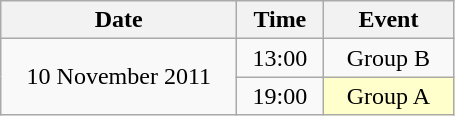<table class = "wikitable" style="text-align:center;">
<tr>
<th width=150>Date</th>
<th width=50>Time</th>
<th width=80>Event</th>
</tr>
<tr>
<td rowspan=2>10 November 2011</td>
<td>13:00</td>
<td>Group B</td>
</tr>
<tr>
<td>19:00</td>
<td bgcolor=ffffcc>Group A</td>
</tr>
</table>
